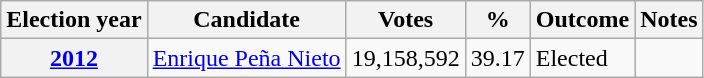<table class="wikitable">
<tr>
<th>Election year</th>
<th>Candidate</th>
<th>Votes</th>
<th>%</th>
<th>Outcome</th>
<th>Notes</th>
</tr>
<tr>
<th><a href='#'>2012</a></th>
<td><a href='#'>Enrique Peña Nieto</a></td>
<td>19,158,592</td>
<td>39.17</td>
<td> Elected</td>
<td></td>
</tr>
</table>
